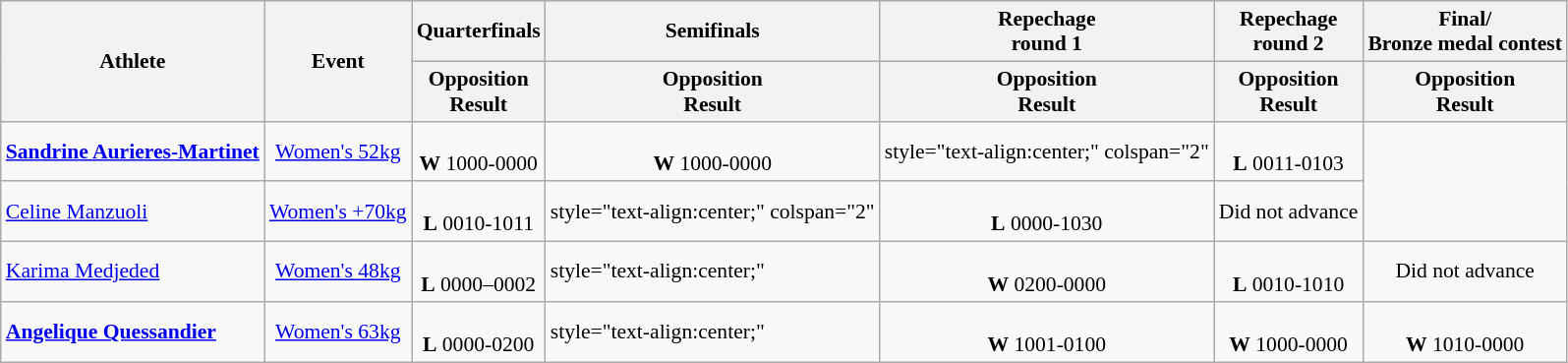<table class=wikitable style="font-size:90%">
<tr>
<th rowspan="2">Athlete</th>
<th rowspan="2">Event</th>
<th>Quarterfinals</th>
<th>Semifinals</th>
<th>Repechage <br>round 1</th>
<th>Repechage <br>round 2</th>
<th>Final/<br>Bronze medal contest</th>
</tr>
<tr>
<th>Opposition<br>Result</th>
<th>Opposition<br>Result</th>
<th>Opposition<br>Result</th>
<th>Opposition<br>Result</th>
<th>Opposition<br>Result</th>
</tr>
<tr>
<td><strong><a href='#'>Sandrine Aurieres-Martinet</a></strong></td>
<td style="text-align:center;"><a href='#'>Women's 52kg</a></td>
<td style="text-align:center;"><br> <strong>W</strong> 1000-0000</td>
<td style="text-align:center;"><br> <strong>W</strong> 1000-0000</td>
<td>style="text-align:center;" colspan="2" </td>
<td style="text-align:center;"><br> <strong>L</strong> 0011-0103 </td>
</tr>
<tr>
<td><a href='#'>Celine Manzuoli</a></td>
<td style="text-align:center;"><a href='#'>Women's +70kg</a></td>
<td style="text-align:center;"><br> <strong>L</strong> 0010-1011</td>
<td>style="text-align:center;" colspan="2" </td>
<td style="text-align:center;"><br> <strong>L</strong> 0000-1030</td>
<td style="text-align:center;">Did not advance</td>
</tr>
<tr>
<td><a href='#'>Karima Medjeded</a></td>
<td style="text-align:center;"><a href='#'>Women's 48kg</a></td>
<td style="text-align:center;"><br> <strong>L</strong> 0000–0002</td>
<td>style="text-align:center;" </td>
<td style="text-align:center;"><br> <strong>W</strong> 0200-0000</td>
<td style="text-align:center;"><br> <strong>L</strong> 0010-1010</td>
<td style="text-align:center;">Did not advance</td>
</tr>
<tr>
<td><strong><a href='#'>Angelique Quessandier</a></strong></td>
<td style="text-align:center;"><a href='#'>Women's 63kg</a></td>
<td style="text-align:center;"><br> <strong>L</strong> 0000-0200</td>
<td>style="text-align:center;" </td>
<td style="text-align:center;"><br> <strong>W</strong> 1001-0100</td>
<td style="text-align:center;"><br> <strong>W</strong> 1000-0000</td>
<td style="text-align:center;"><br> <strong>W</strong> 1010-0000 </td>
</tr>
</table>
